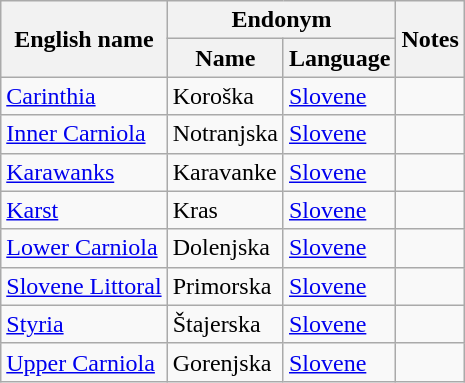<table class="wikitable sortable mw-collapsible">
<tr>
<th rowspan="2">English name</th>
<th colspan="2">Endonym</th>
<th rowspan="2">Notes</th>
</tr>
<tr>
<th>Name</th>
<th>Language</th>
</tr>
<tr>
<td><a href='#'>Carinthia</a></td>
<td>Koroška</td>
<td><a href='#'>Slovene</a></td>
<td></td>
</tr>
<tr>
<td><a href='#'>Inner Carniola</a></td>
<td>Notranjska</td>
<td><a href='#'>Slovene</a></td>
<td></td>
</tr>
<tr>
<td><a href='#'>Karawanks</a></td>
<td>Karavanke</td>
<td><a href='#'>Slovene</a></td>
<td></td>
</tr>
<tr>
<td><a href='#'>Karst</a></td>
<td>Kras</td>
<td><a href='#'>Slovene</a></td>
<td></td>
</tr>
<tr>
<td><a href='#'>Lower Carniola</a></td>
<td>Dolenjska</td>
<td><a href='#'>Slovene</a></td>
<td></td>
</tr>
<tr>
<td><a href='#'>Slovene Littoral</a></td>
<td>Primorska</td>
<td><a href='#'>Slovene</a></td>
<td></td>
</tr>
<tr>
<td><a href='#'>Styria</a></td>
<td>Štajerska</td>
<td><a href='#'>Slovene</a></td>
<td></td>
</tr>
<tr>
<td><a href='#'>Upper Carniola</a></td>
<td>Gorenjska</td>
<td><a href='#'>Slovene</a></td>
<td></td>
</tr>
</table>
